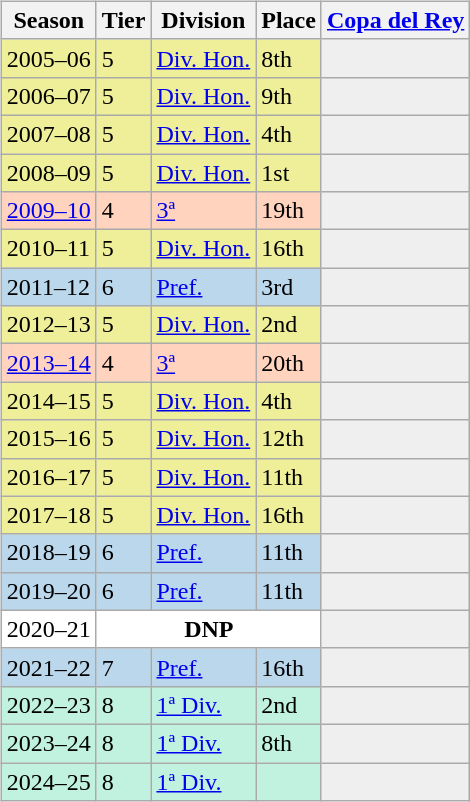<table>
<tr>
<td valign="top" width=0%><br><table class="wikitable">
<tr style="background:#f0f6fa;">
<th>Season</th>
<th>Tier</th>
<th>Division</th>
<th>Place</th>
<th><a href='#'>Copa del Rey</a></th>
</tr>
<tr>
<td style="background:#EFEF99;">2005–06</td>
<td style="background:#EFEF99;">5</td>
<td style="background:#EFEF99;"><a href='#'>Div. Hon.</a></td>
<td style="background:#EFEF99;">8th</td>
<th style="background:#efefef;"></th>
</tr>
<tr>
<td style="background:#EFEF99;">2006–07</td>
<td style="background:#EFEF99;">5</td>
<td style="background:#EFEF99;"><a href='#'>Div. Hon.</a></td>
<td style="background:#EFEF99;">9th</td>
<th style="background:#efefef;"></th>
</tr>
<tr>
<td style="background:#EFEF99;">2007–08</td>
<td style="background:#EFEF99;">5</td>
<td style="background:#EFEF99;"><a href='#'>Div. Hon.</a></td>
<td style="background:#EFEF99;">4th</td>
<th style="background:#efefef;"></th>
</tr>
<tr>
<td style="background:#EFEF99;">2008–09</td>
<td style="background:#EFEF99;">5</td>
<td style="background:#EFEF99;"><a href='#'>Div. Hon.</a></td>
<td style="background:#EFEF99;">1st</td>
<th style="background:#efefef;"></th>
</tr>
<tr>
<td style="background:#FFD3BD;"><a href='#'>2009–10</a></td>
<td style="background:#FFD3BD;">4</td>
<td style="background:#FFD3BD;"><a href='#'>3ª</a></td>
<td style="background:#FFD3BD;">19th</td>
<td style="background:#efefef;"></td>
</tr>
<tr>
<td style="background:#EFEF99;">2010–11</td>
<td style="background:#EFEF99;">5</td>
<td style="background:#EFEF99;"><a href='#'>Div. Hon.</a></td>
<td style="background:#EFEF99;">16th</td>
<th style="background:#efefef;"></th>
</tr>
<tr>
<td style="background:#BBD7EC;">2011–12</td>
<td style="background:#BBD7EC;">6</td>
<td style="background:#BBD7EC;"><a href='#'>Pref.</a></td>
<td style="background:#BBD7EC;">3rd</td>
<th style="background:#efefef;"></th>
</tr>
<tr>
<td style="background:#EFEF99;">2012–13</td>
<td style="background:#EFEF99;">5</td>
<td style="background:#EFEF99;"><a href='#'>Div. Hon.</a></td>
<td style="background:#EFEF99;">2nd</td>
<th style="background:#efefef;"></th>
</tr>
<tr>
<td style="background:#FFD3BD;"><a href='#'>2013–14</a></td>
<td style="background:#FFD3BD;">4</td>
<td style="background:#FFD3BD;"><a href='#'>3ª</a></td>
<td style="background:#FFD3BD;">20th</td>
<td style="background:#efefef;"></td>
</tr>
<tr>
<td style="background:#EFEF99;">2014–15</td>
<td style="background:#EFEF99;">5</td>
<td style="background:#EFEF99;"><a href='#'>Div. Hon.</a></td>
<td style="background:#EFEF99;">4th</td>
<th style="background:#efefef;"></th>
</tr>
<tr>
<td style="background:#EFEF99;">2015–16</td>
<td style="background:#EFEF99;">5</td>
<td style="background:#EFEF99;"><a href='#'>Div. Hon.</a></td>
<td style="background:#EFEF99;">12th</td>
<th style="background:#efefef;"></th>
</tr>
<tr>
<td style="background:#EFEF99;">2016–17</td>
<td style="background:#EFEF99;">5</td>
<td style="background:#EFEF99;"><a href='#'>Div. Hon.</a></td>
<td style="background:#EFEF99;">11th</td>
<th style="background:#efefef;"></th>
</tr>
<tr>
<td style="background:#EFEF99;">2017–18</td>
<td style="background:#EFEF99;">5</td>
<td style="background:#EFEF99;"><a href='#'>Div. Hon.</a></td>
<td style="background:#EFEF99;">16th</td>
<th style="background:#efefef;"></th>
</tr>
<tr>
<td style="background:#BBD7EC;">2018–19</td>
<td style="background:#BBD7EC;">6</td>
<td style="background:#BBD7EC;"><a href='#'>Pref.</a></td>
<td style="background:#BBD7EC;">11th</td>
<th style="background:#efefef;"></th>
</tr>
<tr>
<td style="background:#BBD7EC;">2019–20</td>
<td style="background:#BBD7EC;">6</td>
<td style="background:#BBD7EC;"><a href='#'>Pref.</a></td>
<td style="background:#BBD7EC;">11th</td>
<th style="background:#efefef;"></th>
</tr>
<tr>
<td style="background:#FFFFFF;">2020–21</td>
<th style="background:#FFFFFF;" colspan="3">DNP</th>
<th style="background:#efefef;"></th>
</tr>
<tr>
<td style="background:#BBD7EC;">2021–22</td>
<td style="background:#BBD7EC;">7</td>
<td style="background:#BBD7EC;"><a href='#'>Pref.</a></td>
<td style="background:#BBD7EC;">16th</td>
<th style="background:#efefef;"></th>
</tr>
<tr>
<td style="background:#C0F2DF;">2022–23</td>
<td style="background:#C0F2DF;">8</td>
<td style="background:#C0F2DF;"><a href='#'>1ª Div.</a></td>
<td style="background:#C0F2DF;">2nd</td>
<th style="background:#efefef;"></th>
</tr>
<tr>
<td style="background:#C0F2DF;">2023–24</td>
<td style="background:#C0F2DF;">8</td>
<td style="background:#C0F2DF;"><a href='#'>1ª Div.</a></td>
<td style="background:#C0F2DF;">8th</td>
<th style="background:#efefef;"></th>
</tr>
<tr>
<td style="background:#C0F2DF;">2024–25</td>
<td style="background:#C0F2DF;">8</td>
<td style="background:#C0F2DF;"><a href='#'>1ª Div.</a></td>
<td style="background:#C0F2DF;"></td>
<th style="background:#efefef;"></th>
</tr>
</table>
</td>
</tr>
</table>
